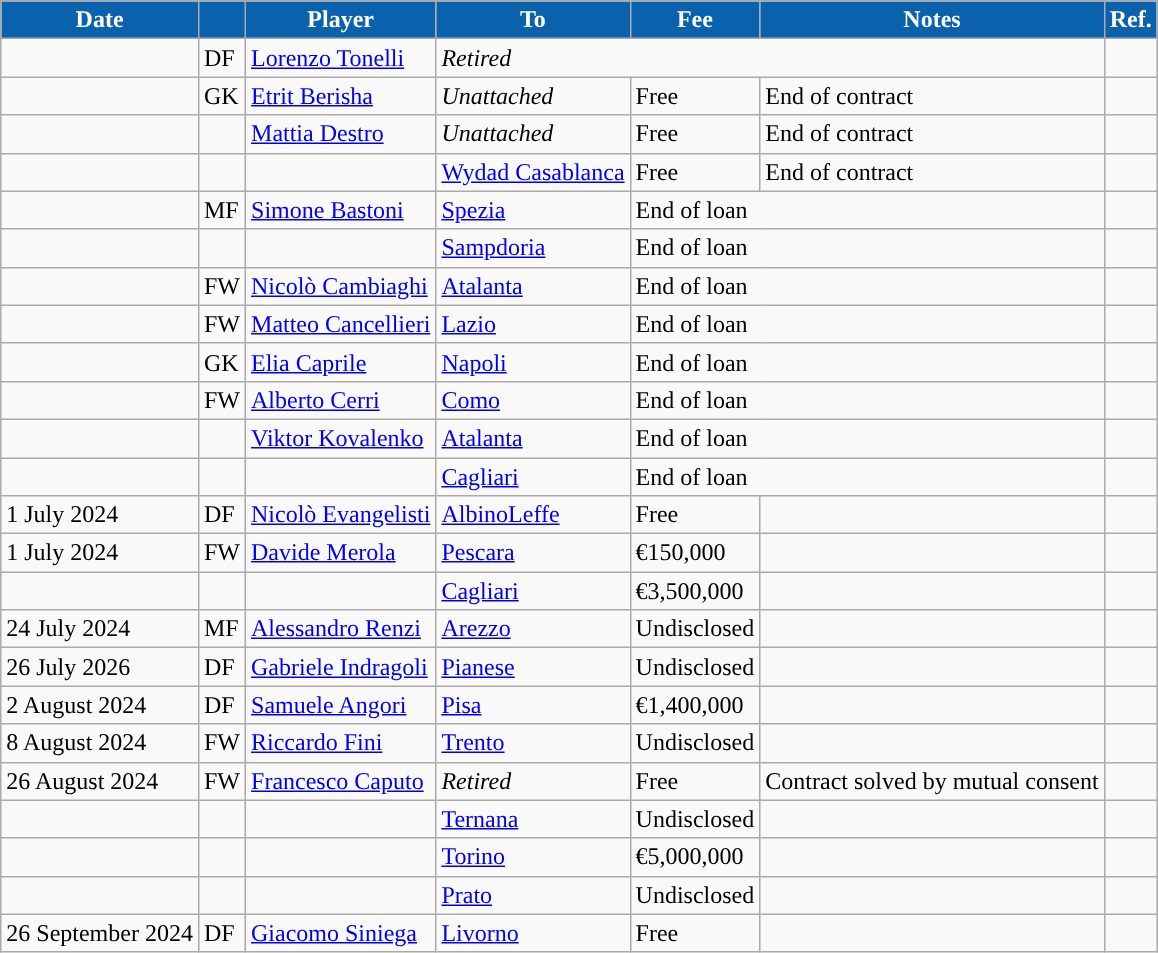<table class="wikitable plainrowheaders">
<tr>
<th style="background:#0962AB;color:white">Date</th>
<th style="background:#0962AB;color:white"></th>
<th style="background:#0962AB;color:white">Player</th>
<th style="background:#0962AB;color:white">To</th>
<th style="background:#0962AB;color:white">Fee</th>
<th style="background:#0962AB;color:white">Notes</th>
<th style="background:#0962AB;color:white">Ref.</th>
</tr>
<tr>
<td></td>
<td>DF</td>
<td> <a href='#'>Lorenzo Tonelli</a></td>
<td colspan="3"><em>Retired</em></td>
<td></td>
</tr>
<tr>
<td></td>
<td>GK</td>
<td> <a href='#'>Etrit Berisha</a></td>
<td><em>Unattached</em></td>
<td>Free</td>
<td>End of contract</td>
<td></td>
</tr>
<tr>
<td></td>
<td></td>
<td> <a href='#'>Mattia Destro</a></td>
<td><em>Unattached</em></td>
<td>Free</td>
<td>End of contract</td>
<td></td>
</tr>
<tr>
<td></td>
<td align="center"></td>
<td> </td>
<td> <a href='#'>Wydad Casablanca</a></td>
<td>Free</td>
<td>End of contract</td>
<td></td>
</tr>
<tr>
<td></td>
<td>MF</td>
<td> <a href='#'>Simone Bastoni</a></td>
<td> <a href='#'>Spezia</a></td>
<td colspan="2">End of loan</td>
<td></td>
</tr>
<tr>
<td></td>
<td align="center"></td>
<td> </td>
<td> <a href='#'>Sampdoria</a></td>
<td colspan="2">End of loan</td>
<td></td>
</tr>
<tr>
<td></td>
<td>FW</td>
<td> <a href='#'>Nicolò Cambiaghi</a></td>
<td> <a href='#'>Atalanta</a></td>
<td colspan="2">End of loan</td>
<td></td>
</tr>
<tr>
<td></td>
<td>FW</td>
<td> <a href='#'>Matteo Cancellieri</a></td>
<td> <a href='#'>Lazio</a></td>
<td colspan="2">End of loan</td>
<td></td>
</tr>
<tr>
<td></td>
<td>GK</td>
<td> <a href='#'>Elia Caprile</a></td>
<td> <a href='#'>Napoli</a></td>
<td colspan="2">End of loan</td>
<td></td>
</tr>
<tr>
<td></td>
<td>FW</td>
<td> <a href='#'>Alberto Cerri</a></td>
<td> <a href='#'>Como</a></td>
<td colspan="2">End of loan</td>
<td></td>
</tr>
<tr>
<td></td>
<td></td>
<td> <a href='#'>Viktor Kovalenko</a></td>
<td> <a href='#'>Atalanta</a></td>
<td colspan="2">End of loan</td>
<td></td>
</tr>
<tr>
<td></td>
<td align="center"></td>
<td> </td>
<td> <a href='#'>Cagliari</a></td>
<td colspan="2">End of loan</td>
<td></td>
</tr>
<tr>
<td>1 July 2024</td>
<td>DF</td>
<td> <a href='#'>Nicolò Evangelisti</a></td>
<td> <a href='#'>AlbinoLeffe</a></td>
<td>Free</td>
<td></td>
<td></td>
</tr>
<tr>
<td>1 July 2024</td>
<td>FW</td>
<td> <a href='#'>Davide Merola</a></td>
<td> <a href='#'>Pescara</a></td>
<td>€150,000</td>
<td></td>
<td></td>
</tr>
<tr>
<td></td>
<td align="center"></td>
<td> </td>
<td> <a href='#'>Cagliari</a></td>
<td>€3,500,000</td>
<td></td>
<td></td>
</tr>
<tr>
<td>24 July 2024</td>
<td>MF</td>
<td> <a href='#'>Alessandro Renzi</a></td>
<td> <a href='#'>Arezzo</a></td>
<td>Undisclosed</td>
<td></td>
<td></td>
</tr>
<tr>
<td>26 July 2026</td>
<td>DF</td>
<td> <a href='#'>Gabriele Indragoli</a></td>
<td> <a href='#'>Pianese</a></td>
<td>Undisclosed</td>
<td></td>
<td></td>
</tr>
<tr>
<td>2 August 2024</td>
<td>DF</td>
<td> <a href='#'>Samuele Angori</a></td>
<td> <a href='#'>Pisa</a></td>
<td>€1,400,000</td>
<td></td>
<td></td>
</tr>
<tr>
<td>8 August 2024</td>
<td>FW</td>
<td> <a href='#'>Riccardo Fini</a></td>
<td> <a href='#'>Trento</a></td>
<td>Undisclosed</td>
<td></td>
<td></td>
</tr>
<tr>
<td>26 August 2024</td>
<td>FW</td>
<td> <a href='#'>Francesco Caputo</a></td>
<td><em>Retired</em></td>
<td>Free</td>
<td>Contract solved by mutual consent</td>
<td></td>
</tr>
<tr>
<td></td>
<td align="center"></td>
<td> </td>
<td> <a href='#'>Ternana</a></td>
<td>Undisclosed</td>
<td></td>
<td></td>
</tr>
<tr>
<td></td>
<td align="center"></td>
<td> </td>
<td> <a href='#'>Torino</a></td>
<td>€5,000,000</td>
<td></td>
<td></td>
</tr>
<tr>
<td></td>
<td align="center"></td>
<td> </td>
<td> <a href='#'>Prato</a></td>
<td>Undisclosed</td>
<td></td>
<td></td>
</tr>
<tr>
<td>26 September 2024</td>
<td>DF</td>
<td> <a href='#'>Giacomo Siniega</a></td>
<td> <a href='#'>Livorno</a></td>
<td>Free</td>
<td></td>
<td></td>
</tr>
</table>
